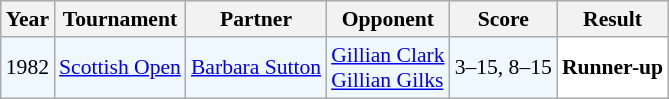<table class="sortable wikitable" style="font-size: 90%;">
<tr>
<th>Year</th>
<th>Tournament</th>
<th>Partner</th>
<th>Opponent</th>
<th>Score</th>
<th>Result</th>
</tr>
<tr style="background:#F0F8FF">
<td align="center">1982</td>
<td align="left"><a href='#'>Scottish Open</a></td>
<td align="left"> <a href='#'>Barbara Sutton</a></td>
<td align="left"> <a href='#'>Gillian Clark</a> <br>  <a href='#'>Gillian Gilks</a></td>
<td align="left">3–15, 8–15</td>
<td style="text-align:left; background:white"> <strong>Runner-up</strong></td>
</tr>
</table>
